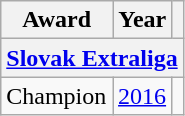<table class="wikitable">
<tr>
<th>Award</th>
<th>Year</th>
<th></th>
</tr>
<tr>
<th colspan="3"><a href='#'>Slovak Extraliga</a></th>
</tr>
<tr>
<td>Champion</td>
<td><a href='#'>2016</a></td>
<td></td>
</tr>
</table>
